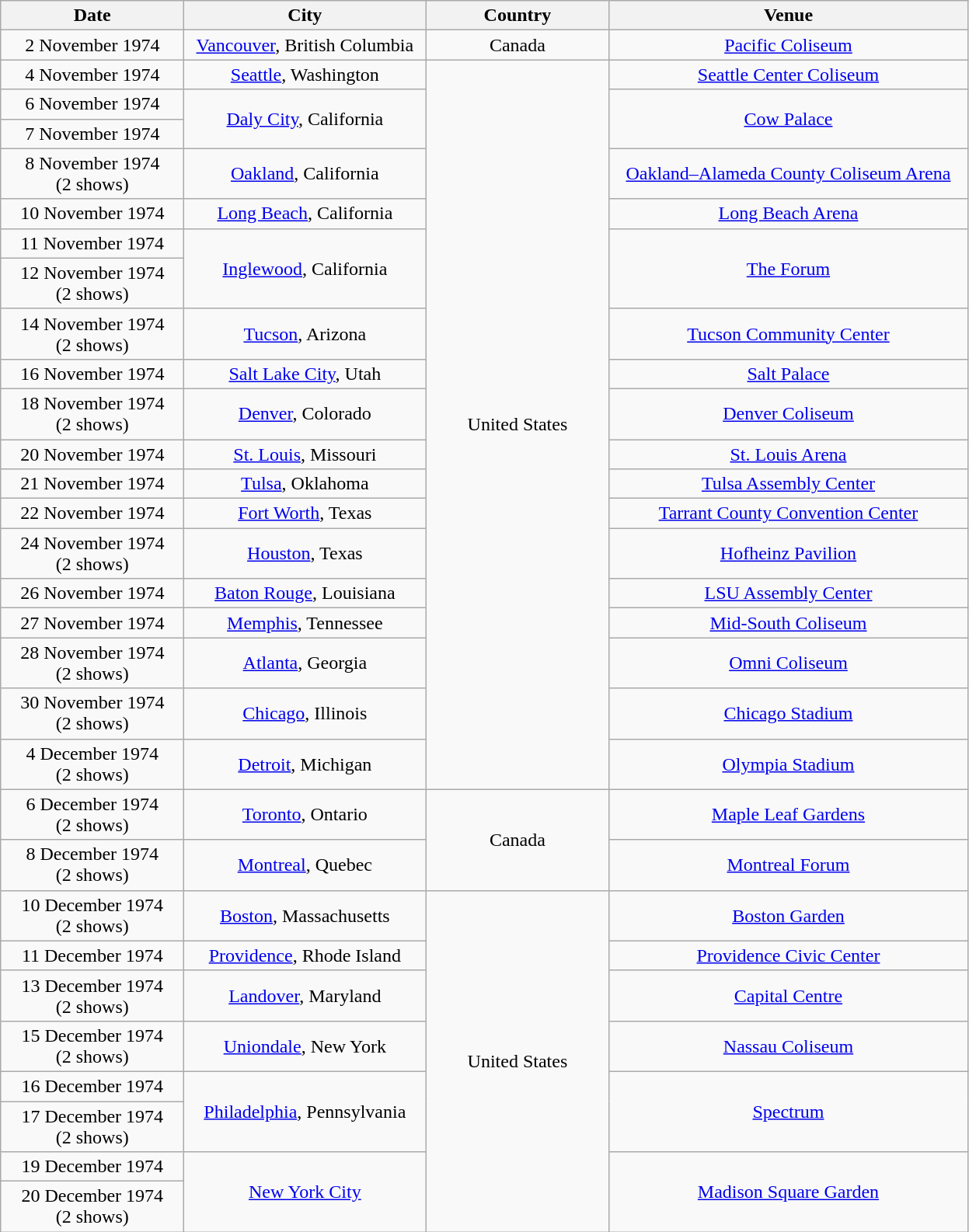<table class="wikitable" style="text-align:center;">
<tr>
<th width="150">Date</th>
<th width="200">City</th>
<th width="150">Country</th>
<th width="300">Venue</th>
</tr>
<tr>
<td>2 November 1974</td>
<td><a href='#'>Vancouver</a>, British Columbia</td>
<td>Canada</td>
<td><a href='#'>Pacific Coliseum</a></td>
</tr>
<tr>
<td>4 November 1974</td>
<td><a href='#'>Seattle</a>, Washington</td>
<td rowspan="19">United States</td>
<td><a href='#'>Seattle Center Coliseum</a></td>
</tr>
<tr>
<td>6 November 1974</td>
<td rowspan="2"><a href='#'>Daly City</a>, California</td>
<td rowspan="2"><a href='#'>Cow Palace</a></td>
</tr>
<tr>
<td>7 November 1974</td>
</tr>
<tr>
<td>8 November 1974<br>(2 shows)</td>
<td><a href='#'>Oakland</a>, California</td>
<td><a href='#'>Oakland–Alameda County Coliseum Arena</a></td>
</tr>
<tr>
<td>10 November 1974</td>
<td><a href='#'>Long Beach</a>, California</td>
<td><a href='#'>Long Beach Arena</a></td>
</tr>
<tr>
<td>11 November 1974</td>
<td rowspan="2"><a href='#'>Inglewood</a>, California</td>
<td rowspan="2"><a href='#'>The Forum</a></td>
</tr>
<tr>
<td>12 November 1974<br>(2 shows)</td>
</tr>
<tr>
<td>14 November 1974<br>(2 shows)</td>
<td><a href='#'>Tucson</a>, Arizona</td>
<td><a href='#'>Tucson Community Center</a></td>
</tr>
<tr>
<td>16 November 1974</td>
<td><a href='#'>Salt Lake City</a>, Utah</td>
<td><a href='#'>Salt Palace</a></td>
</tr>
<tr>
<td>18 November 1974<br>(2 shows)</td>
<td><a href='#'>Denver</a>, Colorado</td>
<td><a href='#'>Denver Coliseum</a></td>
</tr>
<tr>
<td>20 November 1974</td>
<td><a href='#'>St. Louis</a>, Missouri</td>
<td><a href='#'>St. Louis Arena</a></td>
</tr>
<tr>
<td>21 November 1974</td>
<td><a href='#'>Tulsa</a>, Oklahoma</td>
<td><a href='#'>Tulsa Assembly Center</a></td>
</tr>
<tr>
<td>22 November 1974</td>
<td><a href='#'>Fort Worth</a>, Texas</td>
<td><a href='#'>Tarrant County Convention Center</a></td>
</tr>
<tr>
<td>24 November 1974<br>(2 shows)</td>
<td><a href='#'>Houston</a>, Texas</td>
<td><a href='#'>Hofheinz Pavilion</a></td>
</tr>
<tr>
<td>26 November 1974</td>
<td><a href='#'>Baton Rouge</a>, Louisiana</td>
<td><a href='#'>LSU Assembly Center</a></td>
</tr>
<tr>
<td>27 November 1974</td>
<td><a href='#'>Memphis</a>, Tennessee</td>
<td><a href='#'>Mid-South Coliseum</a></td>
</tr>
<tr>
<td>28 November 1974<br>(2 shows)</td>
<td><a href='#'>Atlanta</a>, Georgia</td>
<td><a href='#'>Omni Coliseum</a></td>
</tr>
<tr>
<td>30 November 1974<br>(2 shows)</td>
<td><a href='#'>Chicago</a>, Illinois</td>
<td><a href='#'>Chicago Stadium</a></td>
</tr>
<tr>
<td>4 December 1974<br>(2 shows)</td>
<td><a href='#'>Detroit</a>, Michigan</td>
<td><a href='#'>Olympia Stadium</a></td>
</tr>
<tr>
<td>6 December 1974<br>(2 shows)</td>
<td><a href='#'>Toronto</a>, Ontario</td>
<td rowspan="2">Canada</td>
<td><a href='#'>Maple Leaf Gardens</a></td>
</tr>
<tr>
<td>8 December 1974<br>(2 shows)</td>
<td><a href='#'>Montreal</a>, Quebec</td>
<td><a href='#'>Montreal Forum</a></td>
</tr>
<tr>
<td>10 December 1974<br>(2 shows)</td>
<td><a href='#'>Boston</a>, Massachusetts</td>
<td rowspan="8">United States</td>
<td><a href='#'>Boston Garden</a></td>
</tr>
<tr>
<td>11 December 1974</td>
<td><a href='#'>Providence</a>, Rhode Island</td>
<td><a href='#'>Providence Civic Center</a></td>
</tr>
<tr>
<td>13 December 1974<br>(2 shows)</td>
<td><a href='#'>Landover</a>, Maryland</td>
<td><a href='#'>Capital Centre</a></td>
</tr>
<tr>
<td>15 December 1974<br>(2 shows)</td>
<td><a href='#'>Uniondale</a>, New York</td>
<td><a href='#'>Nassau Coliseum</a></td>
</tr>
<tr>
<td>16 December 1974</td>
<td rowspan="2"><a href='#'>Philadelphia</a>, Pennsylvania</td>
<td rowspan="2"><a href='#'>Spectrum</a></td>
</tr>
<tr>
<td>17 December 1974<br>(2 shows)</td>
</tr>
<tr>
<td>19 December 1974</td>
<td rowspan="2"><a href='#'>New York City</a></td>
<td rowspan="2"><a href='#'>Madison Square Garden</a></td>
</tr>
<tr>
<td>20 December 1974<br>(2 shows)</td>
</tr>
</table>
